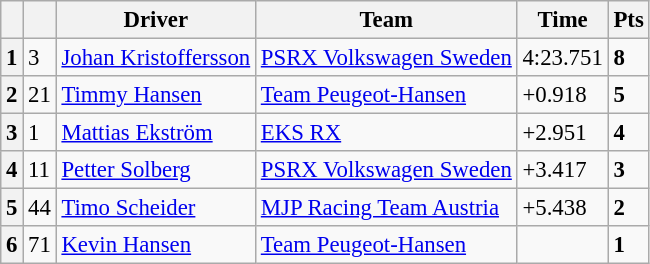<table class=wikitable style="font-size:95%">
<tr>
<th></th>
<th></th>
<th>Driver</th>
<th>Team</th>
<th>Time</th>
<th>Pts</th>
</tr>
<tr>
<th>1</th>
<td>3</td>
<td> <a href='#'>Johan Kristoffersson</a></td>
<td><a href='#'>PSRX Volkswagen Sweden</a></td>
<td>4:23.751</td>
<td><strong>8</strong></td>
</tr>
<tr>
<th>2</th>
<td>21</td>
<td> <a href='#'>Timmy Hansen</a></td>
<td><a href='#'>Team Peugeot-Hansen</a></td>
<td>+0.918</td>
<td><strong>5</strong></td>
</tr>
<tr>
<th>3</th>
<td>1</td>
<td> <a href='#'>Mattias Ekström</a></td>
<td><a href='#'>EKS RX</a></td>
<td>+2.951</td>
<td><strong>4</strong></td>
</tr>
<tr>
<th>4</th>
<td>11</td>
<td> <a href='#'>Petter Solberg</a></td>
<td><a href='#'>PSRX Volkswagen Sweden</a></td>
<td>+3.417</td>
<td><strong>3</strong></td>
</tr>
<tr>
<th>5</th>
<td>44</td>
<td> <a href='#'>Timo Scheider</a></td>
<td><a href='#'>MJP Racing Team Austria</a></td>
<td>+5.438</td>
<td><strong>2</strong></td>
</tr>
<tr>
<th>6</th>
<td>71</td>
<td> <a href='#'>Kevin Hansen</a></td>
<td><a href='#'>Team Peugeot-Hansen</a></td>
<td></td>
<td><strong>1</strong></td>
</tr>
</table>
